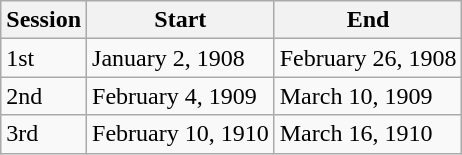<table class="wikitable">
<tr>
<th>Session</th>
<th>Start</th>
<th>End</th>
</tr>
<tr>
<td>1st</td>
<td>January 2, 1908</td>
<td>February 26, 1908</td>
</tr>
<tr>
<td>2nd</td>
<td>February 4, 1909</td>
<td>March 10, 1909</td>
</tr>
<tr>
<td>3rd</td>
<td>February 10, 1910</td>
<td>March 16, 1910</td>
</tr>
</table>
